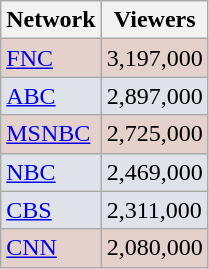<table class="wikitable">
<tr>
<th>Network</th>
<th>Viewers</th>
</tr>
<tr style="background:#e5d1cb;">
<td><a href='#'>FNC</a></td>
<td>3,197,000</td>
</tr>
<tr style="background:#dfe2e9;">
<td><a href='#'>ABC</a></td>
<td>2,897,000</td>
</tr>
<tr style="background:#e5d1cb;">
<td><a href='#'>MSNBC</a></td>
<td>2,725,000</td>
</tr>
<tr style="background:#dfe2e9;">
<td><a href='#'>NBC</a></td>
<td>2,469,000</td>
</tr>
<tr style="background:#dfe2e9;">
<td><a href='#'>CBS</a></td>
<td>2,311,000</td>
</tr>
<tr style="background:#e5d1cb;">
<td><a href='#'>CNN</a></td>
<td>2,080,000</td>
</tr>
</table>
